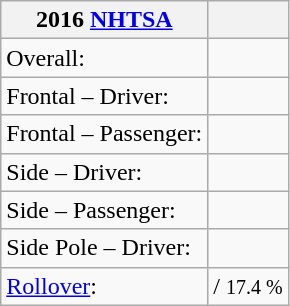<table class="wikitable">
<tr>
<th>2016 <a href='#'>NHTSA</a></th>
<th></th>
</tr>
<tr>
<td>Overall:</td>
<td></td>
</tr>
<tr>
<td>Frontal – Driver:</td>
<td></td>
</tr>
<tr>
<td>Frontal – Passenger:</td>
<td></td>
</tr>
<tr>
<td>Side – Driver:</td>
<td></td>
</tr>
<tr>
<td>Side – Passenger:</td>
<td></td>
</tr>
<tr>
<td>Side Pole – Driver:</td>
<td></td>
</tr>
<tr>
<td><a href='#'>Rollover</a>:</td>
<td> / <small>17.4 %</small></td>
</tr>
</table>
